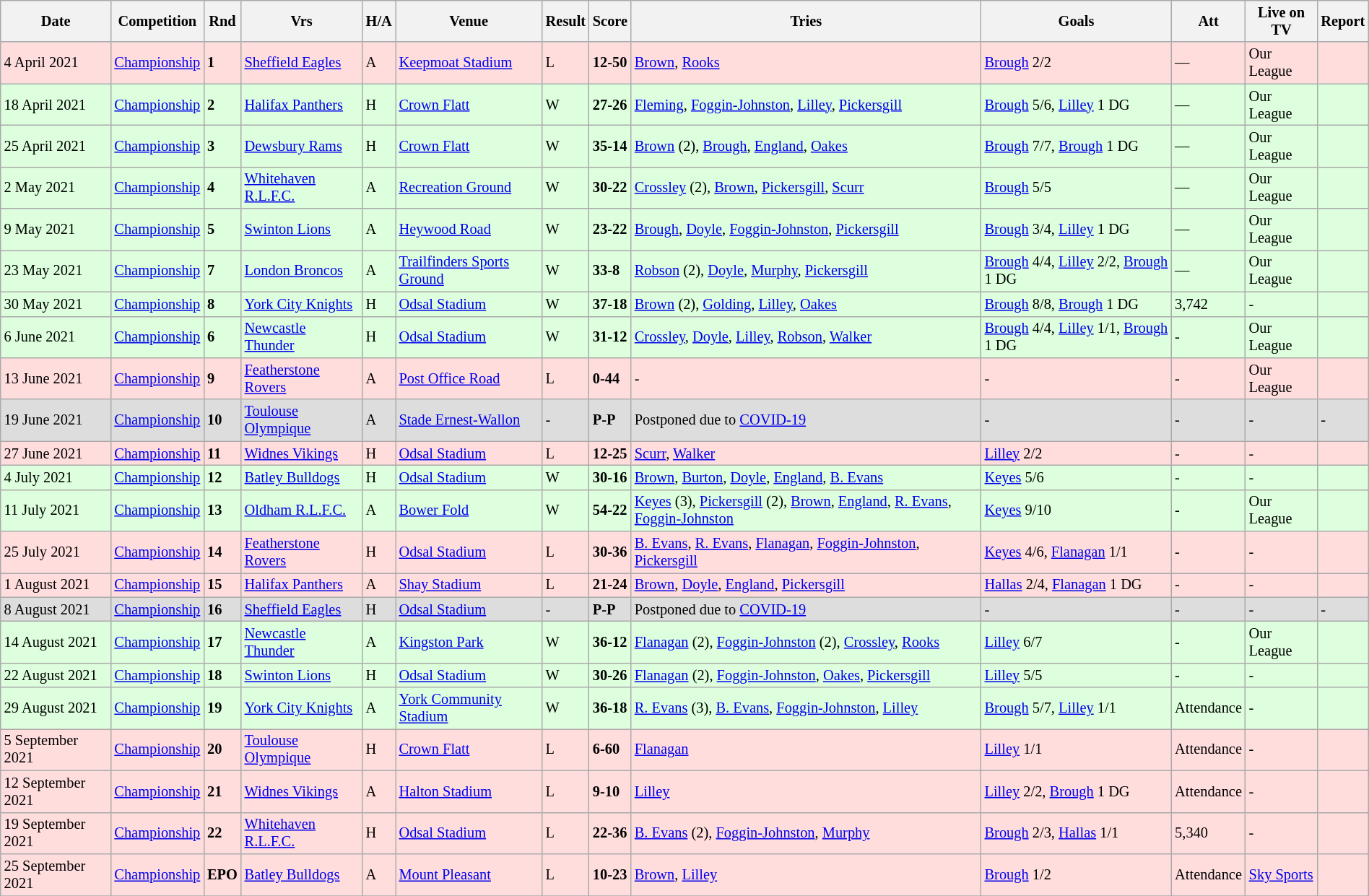<table class="wikitable"  style="font-size:85%; width:100%;">
<tr>
<th>Date</th>
<th>Competition</th>
<th>Rnd</th>
<th>Vrs</th>
<th>H/A</th>
<th>Venue</th>
<th>Result</th>
<th>Score</th>
<th>Tries</th>
<th>Goals</th>
<th>Att</th>
<th>Live on TV</th>
<th>Report</th>
</tr>
<tr style="background:#ffdddd;" width=20 | >
<td>4 April 2021</td>
<td><a href='#'>Championship</a></td>
<td><strong>1</strong></td>
<td><a href='#'>Sheffield Eagles</a></td>
<td>A</td>
<td><a href='#'>Keepmoat Stadium</a></td>
<td>L</td>
<td><strong>12-50</strong></td>
<td><a href='#'>Brown</a>, <a href='#'>Rooks</a></td>
<td><a href='#'>Brough</a> 2/2</td>
<td>—</td>
<td>Our League</td>
<td></td>
</tr>
<tr style="background:#ddffdd;" width=20 | >
<td>18 April 2021</td>
<td><a href='#'>Championship</a></td>
<td><strong>2</strong></td>
<td><a href='#'>Halifax Panthers</a></td>
<td>H</td>
<td><a href='#'>Crown Flatt</a></td>
<td>W</td>
<td><strong>27-26</strong></td>
<td><a href='#'>Fleming</a>, <a href='#'>Foggin-Johnston</a>, <a href='#'>Lilley</a>, <a href='#'>Pickersgill</a></td>
<td><a href='#'>Brough</a> 5/6, <a href='#'>Lilley</a> 1 DG</td>
<td>—</td>
<td>Our League</td>
<td></td>
</tr>
<tr style="background:#ddffdd;" width=20 | >
<td>25 April 2021</td>
<td><a href='#'>Championship</a></td>
<td><strong>3</strong></td>
<td><a href='#'>Dewsbury Rams</a></td>
<td>H</td>
<td><a href='#'>Crown Flatt</a></td>
<td>W</td>
<td><strong>35-14</strong></td>
<td><a href='#'>Brown</a> (2), <a href='#'>Brough</a>, <a href='#'>England</a>, <a href='#'>Oakes</a></td>
<td><a href='#'>Brough</a> 7/7, <a href='#'>Brough</a> 1 DG</td>
<td>—</td>
<td>Our League</td>
<td></td>
</tr>
<tr style="background:#ddffdd;" width=20 | >
<td>2 May 2021</td>
<td><a href='#'>Championship</a></td>
<td><strong>4</strong></td>
<td><a href='#'>Whitehaven R.L.F.C.</a></td>
<td>A</td>
<td><a href='#'>Recreation Ground</a></td>
<td>W</td>
<td><strong>30-22</strong></td>
<td><a href='#'>Crossley</a> (2), <a href='#'>Brown</a>, <a href='#'>Pickersgill</a>, <a href='#'>Scurr</a></td>
<td><a href='#'>Brough</a> 5/5</td>
<td>—</td>
<td>Our League</td>
<td></td>
</tr>
<tr style="background:#ddffdd;" width=20 | >
<td>9 May 2021</td>
<td><a href='#'>Championship</a></td>
<td><strong>5</strong></td>
<td><a href='#'>Swinton Lions</a></td>
<td>A</td>
<td><a href='#'>Heywood Road</a></td>
<td>W</td>
<td><strong>23-22</strong></td>
<td><a href='#'>Brough</a>, <a href='#'>Doyle</a>, <a href='#'>Foggin-Johnston</a>, <a href='#'>Pickersgill</a></td>
<td><a href='#'>Brough</a> 3/4, <a href='#'>Lilley</a> 1 DG</td>
<td>—</td>
<td>Our League</td>
<td></td>
</tr>
<tr style="background:#ddffdd;" width=20 | >
<td>23 May 2021</td>
<td><a href='#'>Championship</a></td>
<td><strong>7</strong></td>
<td><a href='#'>London Broncos</a></td>
<td>A</td>
<td><a href='#'>Trailfinders Sports Ground</a></td>
<td>W</td>
<td><strong>33-8</strong></td>
<td><a href='#'>Robson</a> (2), <a href='#'>Doyle</a>, <a href='#'>Murphy</a>, <a href='#'>Pickersgill</a></td>
<td><a href='#'>Brough</a> 4/4, <a href='#'>Lilley</a> 2/2, <a href='#'>Brough</a> 1 DG</td>
<td>—</td>
<td>Our League</td>
<td></td>
</tr>
<tr style="background:#ddffdd;" width=20 | >
<td>30 May 2021</td>
<td><a href='#'>Championship</a></td>
<td><strong>8</strong></td>
<td><a href='#'>York City Knights</a></td>
<td>H</td>
<td><a href='#'>Odsal Stadium</a></td>
<td>W</td>
<td><strong>37-18</strong></td>
<td><a href='#'>Brown</a> (2), <a href='#'>Golding</a>, <a href='#'>Lilley</a>, <a href='#'>Oakes</a></td>
<td><a href='#'>Brough</a> 8/8, <a href='#'>Brough</a> 1 DG</td>
<td>3,742</td>
<td>-</td>
<td></td>
</tr>
<tr style="background:#ddffdd;" width=20 | >
<td>6 June 2021</td>
<td><a href='#'>Championship</a></td>
<td><strong>6</strong></td>
<td><a href='#'>Newcastle Thunder</a></td>
<td>H</td>
<td><a href='#'>Odsal Stadium</a></td>
<td>W</td>
<td><strong>31-12</strong></td>
<td><a href='#'>Crossley</a>, <a href='#'>Doyle</a>, <a href='#'>Lilley</a>, <a href='#'>Robson</a>, <a href='#'>Walker</a></td>
<td><a href='#'>Brough</a> 4/4, <a href='#'>Lilley</a> 1/1, <a href='#'>Brough</a> 1 DG</td>
<td>-</td>
<td>Our League</td>
<td></td>
</tr>
<tr style="background:#ffdddd;" width=20 | >
<td>13 June 2021</td>
<td><a href='#'>Championship</a></td>
<td><strong>9</strong></td>
<td><a href='#'>Featherstone Rovers</a></td>
<td>A</td>
<td><a href='#'>Post Office Road</a></td>
<td>L</td>
<td><strong>0-44</strong></td>
<td>-</td>
<td>-</td>
<td>-</td>
<td>Our League</td>
<td></td>
</tr>
<tr style="background:#ddd;" width=20 | >
<td>19 June 2021</td>
<td><a href='#'>Championship</a></td>
<td><strong>10</strong></td>
<td><a href='#'>Toulouse Olympique</a></td>
<td>A</td>
<td><a href='#'>Stade Ernest-Wallon</a></td>
<td>-</td>
<td><strong>P-P</strong></td>
<td>Postponed due to <a href='#'>COVID-19</a></td>
<td>-</td>
<td>-</td>
<td>-</td>
<td>-</td>
</tr>
<tr style="background:#ffdddd;" width=20 | >
<td>27 June 2021</td>
<td><a href='#'>Championship</a></td>
<td><strong>11</strong></td>
<td><a href='#'>Widnes Vikings</a></td>
<td>H</td>
<td><a href='#'>Odsal Stadium</a></td>
<td>L</td>
<td><strong>12-25</strong></td>
<td><a href='#'>Scurr</a>, <a href='#'>Walker</a></td>
<td><a href='#'>Lilley</a> 2/2</td>
<td>-</td>
<td>-</td>
<td></td>
</tr>
<tr style="background:#ddffdd;" width=20 | >
<td>4 July 2021</td>
<td><a href='#'>Championship</a></td>
<td><strong>12</strong></td>
<td><a href='#'>Batley Bulldogs</a></td>
<td>H</td>
<td><a href='#'>Odsal Stadium</a></td>
<td>W</td>
<td><strong>30-16</strong></td>
<td><a href='#'>Brown</a>, <a href='#'>Burton</a>, <a href='#'>Doyle</a>, <a href='#'>England</a>, <a href='#'>B. Evans</a></td>
<td><a href='#'>Keyes</a> 5/6</td>
<td>-</td>
<td>-</td>
<td></td>
</tr>
<tr style="background:#ddffdd;" width=20 | >
<td>11 July 2021</td>
<td><a href='#'>Championship</a></td>
<td><strong>13</strong></td>
<td><a href='#'>Oldham R.L.F.C.</a></td>
<td>A</td>
<td><a href='#'>Bower Fold</a></td>
<td>W</td>
<td><strong>54-22</strong></td>
<td><a href='#'>Keyes</a> (3), <a href='#'>Pickersgill</a> (2), <a href='#'>Brown</a>, <a href='#'>England</a>, <a href='#'>R. Evans</a>, <a href='#'>Foggin-Johnston</a></td>
<td><a href='#'>Keyes</a> 9/10</td>
<td>-</td>
<td>Our League</td>
<td></td>
</tr>
<tr style="background:#ffdddd;" width=20 | >
<td>25 July 2021</td>
<td><a href='#'>Championship</a></td>
<td><strong>14</strong></td>
<td><a href='#'>Featherstone Rovers</a></td>
<td>H</td>
<td><a href='#'>Odsal Stadium</a></td>
<td>L</td>
<td><strong>30-36</strong></td>
<td><a href='#'>B. Evans</a>, <a href='#'>R. Evans</a>, <a href='#'>Flanagan</a>, <a href='#'>Foggin-Johnston</a>, <a href='#'>Pickersgill</a></td>
<td><a href='#'>Keyes</a> 4/6, <a href='#'>Flanagan</a> 1/1</td>
<td>-</td>
<td>-</td>
<td></td>
</tr>
<tr style="background:#ffdddd;" width=20 | >
<td>1 August 2021</td>
<td><a href='#'>Championship</a></td>
<td><strong>15</strong></td>
<td><a href='#'>Halifax Panthers</a></td>
<td>A</td>
<td><a href='#'>Shay Stadium</a></td>
<td>L</td>
<td><strong>21-24</strong></td>
<td><a href='#'>Brown</a>, <a href='#'>Doyle</a>, <a href='#'>England</a>, <a href='#'>Pickersgill</a></td>
<td><a href='#'>Hallas</a> 2/4, <a href='#'>Flanagan</a> 1 DG</td>
<td>-</td>
<td>-</td>
<td></td>
</tr>
<tr style="background:#ddd;" width=20 | >
<td>8 August 2021</td>
<td><a href='#'>Championship</a></td>
<td><strong>16</strong></td>
<td><a href='#'>Sheffield Eagles</a></td>
<td>H</td>
<td><a href='#'>Odsal Stadium</a></td>
<td>-</td>
<td><strong>P-P</strong></td>
<td>Postponed due to <a href='#'>COVID-19</a></td>
<td>-</td>
<td>-</td>
<td>-</td>
<td>-</td>
</tr>
<tr style="background:#ddffdd;" width=20 | >
<td>14 August 2021</td>
<td><a href='#'>Championship</a></td>
<td><strong>17</strong></td>
<td><a href='#'>Newcastle Thunder</a></td>
<td>A</td>
<td><a href='#'>Kingston Park</a></td>
<td>W</td>
<td><strong>36-12</strong></td>
<td><a href='#'>Flanagan</a> (2), <a href='#'>Foggin-Johnston</a> (2), <a href='#'>Crossley</a>, <a href='#'>Rooks</a></td>
<td><a href='#'>Lilley</a> 6/7</td>
<td>-</td>
<td>Our League</td>
<td></td>
</tr>
<tr style="background:#ddffdd;" width=20 | >
<td>22 August 2021</td>
<td><a href='#'>Championship</a></td>
<td><strong>18</strong></td>
<td><a href='#'>Swinton Lions</a></td>
<td>H</td>
<td><a href='#'>Odsal Stadium</a></td>
<td>W</td>
<td><strong>30-26</strong></td>
<td><a href='#'>Flanagan</a> (2), <a href='#'>Foggin-Johnston</a>, <a href='#'>Oakes</a>, <a href='#'>Pickersgill</a></td>
<td><a href='#'>Lilley</a> 5/5</td>
<td>-</td>
<td>-</td>
<td></td>
</tr>
<tr style="background:#ddffdd;" width=20 | >
<td>29 August 2021</td>
<td><a href='#'>Championship</a></td>
<td><strong>19</strong></td>
<td><a href='#'>York City Knights</a></td>
<td>A</td>
<td><a href='#'>York Community Stadium</a></td>
<td>W</td>
<td><strong>36-18</strong></td>
<td><a href='#'>R. Evans</a> (3), <a href='#'>B. Evans</a>, <a href='#'>Foggin-Johnston</a>, <a href='#'>Lilley</a></td>
<td><a href='#'>Brough</a> 5/7, <a href='#'>Lilley</a> 1/1</td>
<td>Attendance</td>
<td>-</td>
<td></td>
</tr>
<tr style="background:#ffdddd;" width=20 | >
<td>5 September 2021</td>
<td><a href='#'>Championship</a></td>
<td><strong>20</strong></td>
<td><a href='#'>Toulouse Olympique</a></td>
<td>H</td>
<td><a href='#'>Crown Flatt</a></td>
<td>L</td>
<td><strong>6-60</strong></td>
<td><a href='#'>Flanagan</a></td>
<td><a href='#'>Lilley</a> 1/1</td>
<td>Attendance</td>
<td>-</td>
<td></td>
</tr>
<tr style="background:#ffdddd;" width=20 | >
<td>12 September 2021</td>
<td><a href='#'>Championship</a></td>
<td><strong>21</strong></td>
<td><a href='#'>Widnes Vikings</a></td>
<td>A</td>
<td><a href='#'>Halton Stadium</a></td>
<td>L</td>
<td><strong>9-10</strong></td>
<td><a href='#'>Lilley</a></td>
<td><a href='#'>Lilley</a> 2/2, <a href='#'>Brough</a> 1 DG</td>
<td>Attendance</td>
<td>-</td>
<td></td>
</tr>
<tr style="background:#ffdddd;" width=20 | >
<td>19 September 2021</td>
<td><a href='#'>Championship</a></td>
<td><strong>22</strong></td>
<td><a href='#'>Whitehaven R.L.F.C.</a></td>
<td>H</td>
<td><a href='#'>Odsal Stadium</a></td>
<td>L</td>
<td><strong>22-36</strong></td>
<td><a href='#'>B. Evans</a> (2), <a href='#'>Foggin-Johnston</a>, <a href='#'>Murphy</a></td>
<td><a href='#'>Brough</a> 2/3, <a href='#'>Hallas</a> 1/1</td>
<td>5,340</td>
<td>-</td>
<td></td>
</tr>
<tr style="background:#ffdddd;" width=20 | >
<td>25 September 2021</td>
<td><a href='#'>Championship</a></td>
<td><strong>EPO</strong></td>
<td><a href='#'>Batley Bulldogs</a></td>
<td>A</td>
<td><a href='#'>Mount Pleasant</a></td>
<td>L</td>
<td><strong>10-23</strong></td>
<td><a href='#'>Brown</a>, <a href='#'>Lilley</a></td>
<td><a href='#'>Brough</a> 1/2</td>
<td>Attendance</td>
<td><a href='#'>Sky Sports</a></td>
<td></td>
</tr>
<tr>
</tr>
</table>
